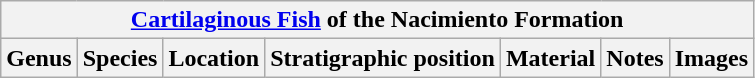<table class="wikitable" align="center">
<tr>
<th colspan="7" align="center"><a href='#'>Cartilaginous Fish</a> of the Nacimiento Formation</th>
</tr>
<tr>
<th>Genus</th>
<th>Species</th>
<th>Location</th>
<th>Stratigraphic position</th>
<th>Material</th>
<th>Notes</th>
<th>Images</th>
</tr>
</table>
